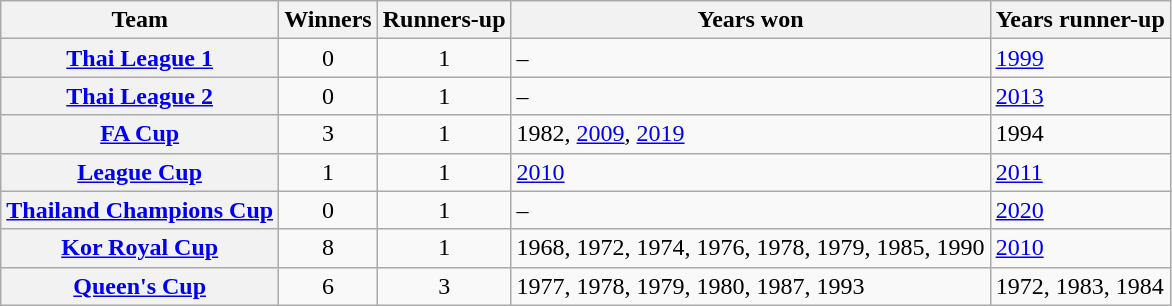<table class="wikitable plainrowheaders sortable">
<tr>
<th scope=col>Team</th>
<th scope=col>Winners</th>
<th scope=col>Runners-up</th>
<th scope=col class="unsortable">Years won</th>
<th scope=col class="unsortable">Years runner-up</th>
</tr>
<tr>
<th scope=row style=text-align:center><a href='#'>Thai League 1</a></th>
<td align=center>0</td>
<td align=center>1</td>
<td>–</td>
<td><a href='#'>1999</a></td>
</tr>
<tr>
<th scope=row style=text-align:center><a href='#'>Thai League 2</a></th>
<td align=center>0</td>
<td align=center>1</td>
<td>–</td>
<td><a href='#'>2013</a></td>
</tr>
<tr>
<th scope=row style=text-align:center><a href='#'>FA Cup</a></th>
<td align=center>3</td>
<td align=center>1</td>
<td>1982, <a href='#'>2009</a>, <a href='#'>2019</a></td>
<td>1994</td>
</tr>
<tr>
<th scope=row style=text-align:center><a href='#'>League Cup</a></th>
<td align=center>1</td>
<td align=center>1</td>
<td><a href='#'>2010</a></td>
<td><a href='#'>2011</a></td>
</tr>
<tr>
<th scope=row style=text-align:center><a href='#'>Thailand Champions Cup</a></th>
<td align=center>0</td>
<td align=center>1</td>
<td>–</td>
<td><a href='#'>2020</a></td>
</tr>
<tr>
<th scope=row style=text-align:center><a href='#'>Kor Royal Cup</a></th>
<td align=center>8</td>
<td align=center>1</td>
<td>1968, 1972, 1974, 1976, 1978, 1979, 1985, 1990</td>
<td><a href='#'>2010</a></td>
</tr>
<tr>
<th scope=row style=text-align:center><a href='#'>Queen's Cup</a></th>
<td align=center>6</td>
<td align=center>3</td>
<td>1977, 1978, 1979, 1980, 1987, 1993</td>
<td>1972, 1983, 1984</td>
</tr>
</table>
